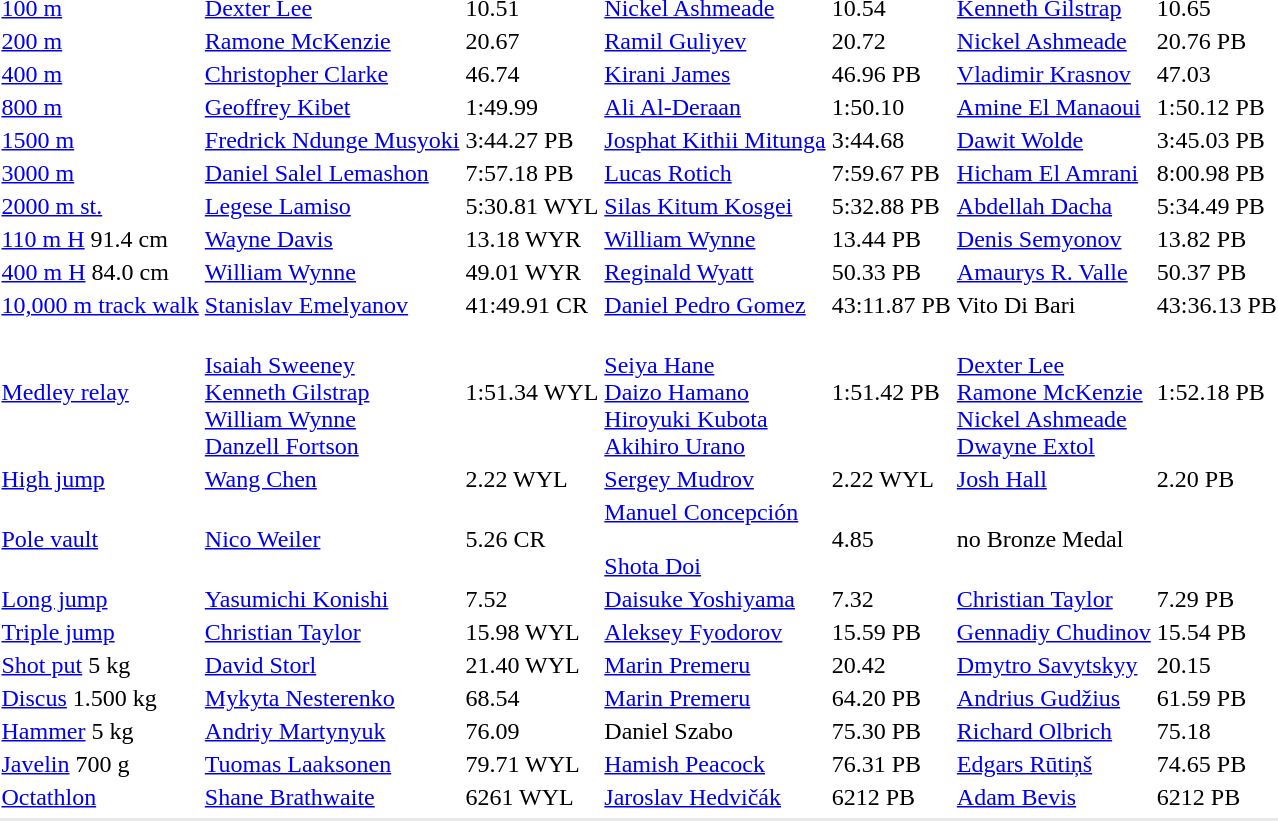<table>
<tr>
<td><a href='#'>100 m</a></td>
<td><a href='#'>Dexter Lee</a><br></td>
<td>10.51</td>
<td><a href='#'>Nickel Ashmeade</a><br></td>
<td>10.54</td>
<td><a href='#'>Kenneth Gilstrap</a><br></td>
<td>10.65</td>
</tr>
<tr>
<td><a href='#'>200 m</a></td>
<td><a href='#'>Ramone McKenzie</a><br></td>
<td>20.67</td>
<td><a href='#'>Ramil Guliyev</a><br></td>
<td>20.72</td>
<td><a href='#'>Nickel Ashmeade</a><br></td>
<td>20.76 PB</td>
</tr>
<tr>
<td><a href='#'>400 m</a></td>
<td><a href='#'>Christopher Clarke</a><br></td>
<td>46.74</td>
<td><a href='#'>Kirani James</a><br></td>
<td>46.96 PB</td>
<td><a href='#'>Vladimir Krasnov</a><br></td>
<td>47.03</td>
</tr>
<tr>
<td><a href='#'>800 m</a></td>
<td><a href='#'>Geoffrey Kibet</a><br></td>
<td>1:49.99</td>
<td><a href='#'>Ali Al-Deraan</a><br></td>
<td>1:50.10</td>
<td><a href='#'>Amine El Manaoui</a><br></td>
<td>1:50.12 PB</td>
</tr>
<tr>
<td><a href='#'>1500 m</a></td>
<td><a href='#'>Fredrick Ndunge Musyoki</a><br></td>
<td>3:44.27 PB</td>
<td><a href='#'>Josphat Kithii Mitunga</a><br></td>
<td>3:44.68</td>
<td><a href='#'>Dawit Wolde</a><br></td>
<td>3:45.03 PB</td>
</tr>
<tr>
<td><a href='#'>3000 m</a></td>
<td><a href='#'>Daniel Salel Lemashon</a><br></td>
<td>7:57.18 PB</td>
<td><a href='#'>Lucas Rotich</a><br></td>
<td>7:59.67 PB</td>
<td><a href='#'>Hicham El Amrani</a><br></td>
<td>8:00.98 PB</td>
</tr>
<tr>
<td><a href='#'>2000 m st.</a></td>
<td><a href='#'>Legese Lamiso</a><br></td>
<td>5:30.81 WYL</td>
<td><a href='#'>Silas Kitum Kosgei</a><br></td>
<td>5:32.88 PB</td>
<td><a href='#'>Abdellah Dacha</a><br></td>
<td>5:34.49 PB</td>
</tr>
<tr>
<td><a href='#'>110 m H</a> 91.4 cm</td>
<td><a href='#'>Wayne Davis</a><br></td>
<td>13.18 WYR</td>
<td><a href='#'>William Wynne</a><br></td>
<td>13.44 PB</td>
<td><a href='#'>Denis Semyonov</a><br></td>
<td>13.82 PB</td>
</tr>
<tr>
<td><a href='#'>400 m H</a> 84.0 cm</td>
<td><a href='#'>William Wynne</a><br></td>
<td>49.01 WYR</td>
<td><a href='#'>Reginald Wyatt</a><br></td>
<td>50.33 PB</td>
<td><a href='#'>Amaurys R. Valle</a><br></td>
<td>50.37 PB</td>
</tr>
<tr>
<td><a href='#'>10,000 m track walk</a></td>
<td><a href='#'>Stanislav Emelyanov</a><br></td>
<td>41:49.91 CR</td>
<td><a href='#'>Daniel Pedro Gomez</a><br></td>
<td>43:11.87 PB</td>
<td>Vito Di Bari<br></td>
<td>43:36.13 PB</td>
</tr>
<tr>
<td><a href='#'>Medley relay</a></td>
<td><br><a href='#'>Isaiah Sweeney</a><br><a href='#'>Kenneth Gilstrap</a><br><a href='#'>William Wynne</a><br><a href='#'>Danzell Fortson</a></td>
<td>1:51.34 WYL</td>
<td><br><a href='#'>Seiya Hane</a><br><a href='#'>Daizo Hamano</a><br><a href='#'>Hiroyuki Kubota</a><br><a href='#'>Akihiro Urano</a></td>
<td>1:51.42 PB</td>
<td><br><a href='#'>Dexter Lee</a><br><a href='#'>Ramone McKenzie</a><br><a href='#'>Nickel Ashmeade</a><br><a href='#'>Dwayne Extol</a></td>
<td>1:52.18 PB</td>
</tr>
<tr>
<td><a href='#'>High jump</a></td>
<td><a href='#'>Wang Chen</a><br></td>
<td>2.22 WYL</td>
<td><a href='#'>Sergey Mudrov</a><br></td>
<td>2.22 WYL</td>
<td><a href='#'>Josh Hall</a><br></td>
<td>2.20 PB</td>
</tr>
<tr>
<td><a href='#'>Pole vault</a></td>
<td><a href='#'>Nico Weiler</a><br></td>
<td>5.26 CR</td>
<td><a href='#'>Manuel Concepción</a><br><br><a href='#'>Shota Doi</a><br></td>
<td>4.85</td>
<td>no Bronze Medal</td>
</tr>
<tr>
<td><a href='#'>Long jump</a></td>
<td><a href='#'>Yasumichi Konishi</a><br></td>
<td>7.52</td>
<td><a href='#'>Daisuke Yoshiyama</a><br></td>
<td>7.32</td>
<td><a href='#'>Christian Taylor</a><br></td>
<td>7.29 PB</td>
</tr>
<tr>
<td><a href='#'>Triple jump</a></td>
<td><a href='#'>Christian Taylor</a><br></td>
<td>15.98 WYL</td>
<td><a href='#'>Aleksey Fyodorov</a><br></td>
<td>15.59 PB</td>
<td><a href='#'>Gennadiy Chudinov</a><br></td>
<td>15.54 PB</td>
</tr>
<tr>
<td><a href='#'>Shot put</a> 5 kg</td>
<td><a href='#'>David Storl</a><br></td>
<td>21.40 WYL</td>
<td><a href='#'>Marin Premeru</a><br></td>
<td>20.42</td>
<td><a href='#'>Dmytro Savytskyy</a><br></td>
<td>20.15</td>
</tr>
<tr>
<td><a href='#'>Discus</a> 1.500 kg</td>
<td><a href='#'>Mykyta Nesterenko</a><br></td>
<td>68.54</td>
<td><a href='#'>Marin Premeru</a><br></td>
<td>64.20 PB</td>
<td><a href='#'>Andrius Gudžius</a><br></td>
<td>61.59 PB</td>
</tr>
<tr>
<td><a href='#'>Hammer</a> 5 kg</td>
<td><a href='#'>Andriy Martynyuk</a><br></td>
<td>76.09</td>
<td>Daniel Szabo<br></td>
<td>75.30 PB</td>
<td><a href='#'>Richard Olbrich</a><br></td>
<td>75.18</td>
</tr>
<tr>
<td><a href='#'>Javelin</a> 700 g</td>
<td><a href='#'>Tuomas Laaksonen</a><br></td>
<td>79.71 WYL</td>
<td><a href='#'>Hamish Peacock</a><br></td>
<td>76.31 PB</td>
<td><a href='#'>Edgars Rūtiņš</a><br></td>
<td>74.65 PB</td>
</tr>
<tr>
<td><a href='#'>Octathlon</a></td>
<td><a href='#'>Shane Brathwaite</a><br></td>
<td>6261 WYL</td>
<td><a href='#'>Jaroslav Hedvičák</a><br></td>
<td>6212 PB</td>
<td><a href='#'>Adam Bevis</a><br></td>
<td>6212 PB</td>
</tr>
<tr>
</tr>
<tr bgcolor= e8e8e8>
<td colspan=7></td>
</tr>
</table>
